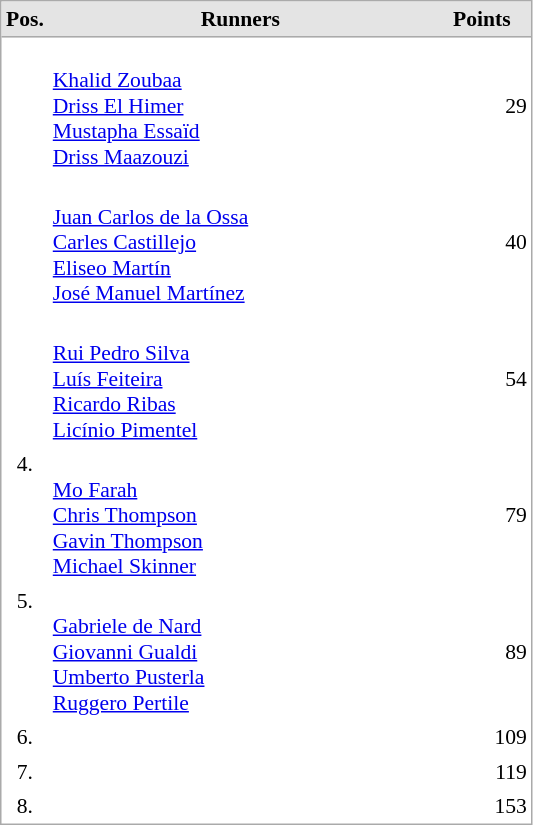<table cellspacing="0" cellpadding="3" style="border:1px solid #AAAAAA;font-size:90%">
<tr bgcolor="#E4E4E4">
<th style="border-bottom:1px solid #AAAAAA" width=10>Pos.</th>
<th style="border-bottom:1px solid #AAAAAA" width=250>Runners</th>
<th style="border-bottom:1px solid #AAAAAA" width=60>Points</th>
</tr>
<tr align="center">
<td align="center" valign="top"></td>
<td align="left"><br> <a href='#'>Khalid Zoubaa</a><br> <a href='#'>Driss El Himer</a><br> <a href='#'>Mustapha Essaïd</a><br> <a href='#'>Driss Maazouzi</a></td>
<td align="right">29</td>
</tr>
<tr align="center">
<td align="center" valign="top"></td>
<td align="left"><br> <a href='#'>Juan Carlos de la Ossa</a><br> <a href='#'>Carles Castillejo</a><br> <a href='#'>Eliseo Martín</a><br> <a href='#'>José Manuel Martínez</a></td>
<td align="right">40</td>
</tr>
<tr align="center">
<td align="center" valign="top"></td>
<td align="left"><br> <a href='#'>Rui Pedro Silva</a><br> <a href='#'>Luís Feiteira</a><br> <a href='#'>Ricardo Ribas</a><br> <a href='#'>Licínio Pimentel</a></td>
<td align="right">54</td>
</tr>
<tr align="center">
<td align="center" valign="top">4.</td>
<td align="left"><br> <a href='#'>Mo Farah</a><br> <a href='#'>Chris Thompson</a><br> <a href='#'>Gavin Thompson</a><br> <a href='#'>Michael Skinner</a></td>
<td align="right">79</td>
</tr>
<tr align="center">
<td align="center" valign="top">5.</td>
<td align="left"><br> <a href='#'>Gabriele de Nard</a><br> <a href='#'>Giovanni Gualdi</a><br> <a href='#'>Umberto Pusterla</a><br> <a href='#'>Ruggero Pertile</a></td>
<td align="right">89</td>
</tr>
<tr align="center">
<td align="center" valign="top">6.</td>
<td align="left"></td>
<td align="right">109</td>
</tr>
<tr align="center">
<td align="center" valign="top">7.</td>
<td align="left"></td>
<td align="right">119</td>
</tr>
<tr align="center">
<td align="center" valign="top">8.</td>
<td align="left"></td>
<td align="right">153</td>
</tr>
</table>
